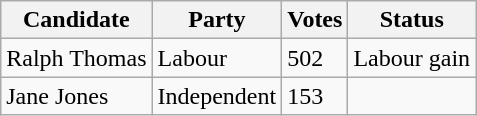<table class="wikitable sortable">
<tr>
<th>Candidate</th>
<th>Party</th>
<th>Votes</th>
<th>Status</th>
</tr>
<tr>
<td>Ralph Thomas</td>
<td>Labour</td>
<td>502</td>
<td>Labour gain</td>
</tr>
<tr>
<td>Jane Jones</td>
<td>Independent</td>
<td>153</td>
<td></td>
</tr>
</table>
